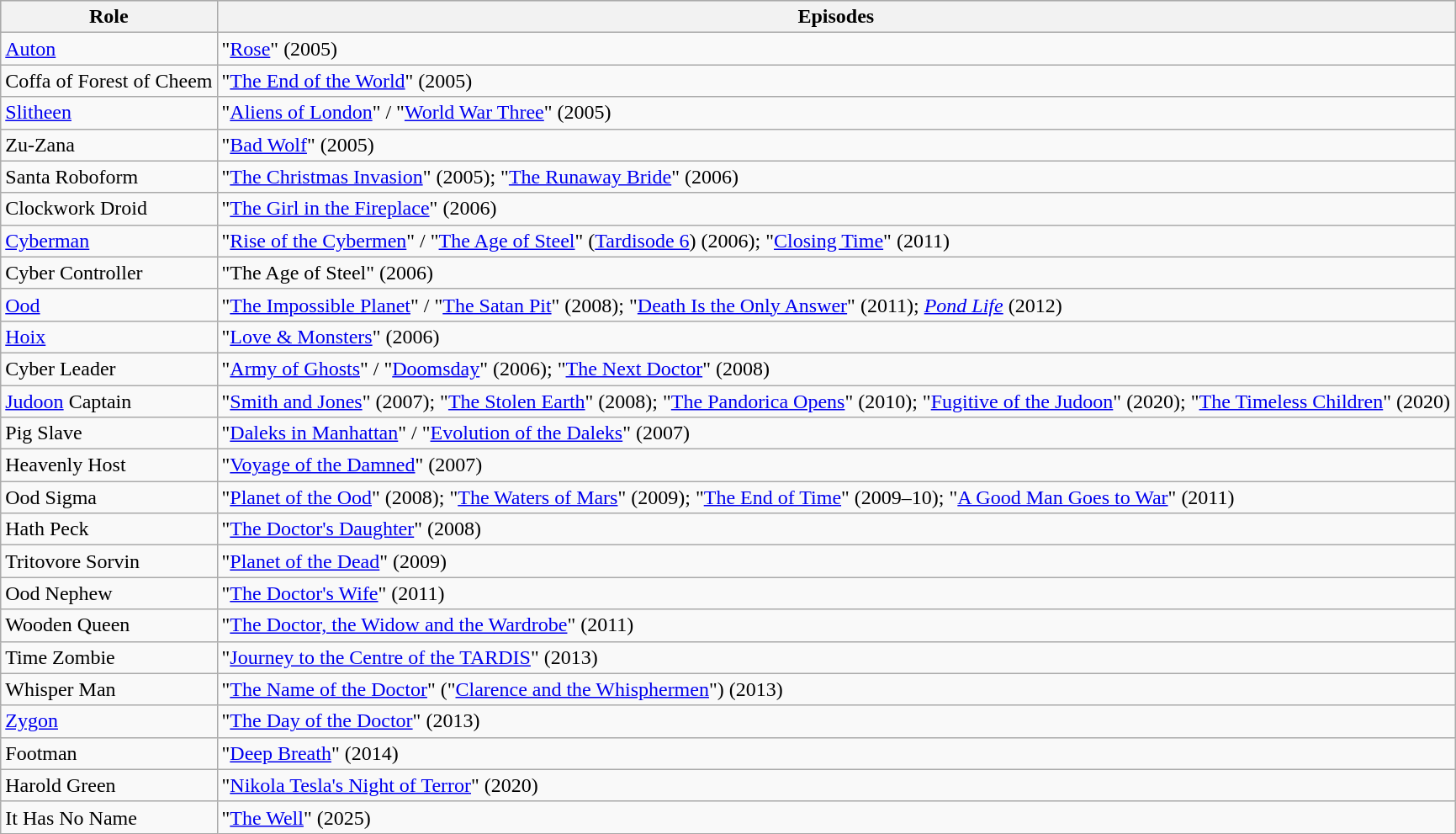<table class="wikitable">
<tr style="background:#ccc; text-align:center;">
<th>Role</th>
<th>Episodes</th>
</tr>
<tr>
<td><a href='#'>Auton</a></td>
<td>"<a href='#'>Rose</a>" (2005)</td>
</tr>
<tr>
<td>Coffa of Forest of Cheem</td>
<td>"<a href='#'>The End of the World</a>" (2005)</td>
</tr>
<tr>
<td><a href='#'>Slitheen</a></td>
<td>"<a href='#'>Aliens of London</a>" / "<a href='#'>World War Three</a>" (2005)</td>
</tr>
<tr>
<td>Zu-Zana</td>
<td>"<a href='#'>Bad Wolf</a>" (2005)</td>
</tr>
<tr>
<td>Santa Roboform</td>
<td>"<a href='#'>The Christmas Invasion</a>" (2005); "<a href='#'>The Runaway Bride</a>" (2006)</td>
</tr>
<tr>
<td>Clockwork Droid</td>
<td>"<a href='#'>The Girl in the Fireplace</a>" (2006)</td>
</tr>
<tr>
<td><a href='#'>Cyberman</a></td>
<td>"<a href='#'>Rise of the Cybermen</a>" / "<a href='#'>The Age of Steel</a>" (<a href='#'>Tardisode 6</a>) (2006); "<a href='#'>Closing Time</a>" (2011)</td>
</tr>
<tr>
<td>Cyber Controller</td>
<td>"The Age of Steel" (2006)</td>
</tr>
<tr>
<td><a href='#'>Ood</a></td>
<td>"<a href='#'>The Impossible Planet</a>" / "<a href='#'>The Satan Pit</a>" (2008); "<a href='#'>Death Is the Only Answer</a>" (2011); <em><a href='#'>Pond Life</a></em> (2012)</td>
</tr>
<tr>
<td><a href='#'>Hoix</a></td>
<td>"<a href='#'>Love & Monsters</a>" (2006)</td>
</tr>
<tr>
<td>Cyber Leader</td>
<td>"<a href='#'>Army of Ghosts</a>" / "<a href='#'>Doomsday</a>" (2006); "<a href='#'>The Next Doctor</a>" (2008)</td>
</tr>
<tr>
<td><a href='#'>Judoon</a> Captain</td>
<td>"<a href='#'>Smith and Jones</a>" (2007); "<a href='#'>The Stolen Earth</a>" (2008); "<a href='#'>The Pandorica Opens</a>" (2010); "<a href='#'>Fugitive of the Judoon</a>" (2020); "<a href='#'>The Timeless Children</a>" (2020)</td>
</tr>
<tr>
<td>Pig Slave</td>
<td>"<a href='#'>Daleks in Manhattan</a>" / "<a href='#'>Evolution of the Daleks</a>" (2007)</td>
</tr>
<tr>
<td>Heavenly Host</td>
<td>"<a href='#'>Voyage of the Damned</a>" (2007)</td>
</tr>
<tr>
<td>Ood Sigma</td>
<td>"<a href='#'>Planet of the Ood</a>" (2008); "<a href='#'>The Waters of Mars</a>" (2009); "<a href='#'>The End of Time</a>" (2009–10); "<a href='#'>A Good Man Goes to War</a>" (2011) </td>
</tr>
<tr>
<td>Hath Peck</td>
<td>"<a href='#'>The Doctor's Daughter</a>" (2008)</td>
</tr>
<tr>
<td>Tritovore Sorvin</td>
<td>"<a href='#'>Planet of the Dead</a>" (2009)</td>
</tr>
<tr>
<td>Ood Nephew</td>
<td>"<a href='#'>The Doctor's Wife</a>" (2011)</td>
</tr>
<tr>
<td>Wooden Queen</td>
<td>"<a href='#'>The Doctor, the Widow and the Wardrobe</a>" (2011)</td>
</tr>
<tr>
<td>Time Zombie</td>
<td>"<a href='#'>Journey to the Centre of the TARDIS</a>" (2013)</td>
</tr>
<tr>
<td>Whisper Man</td>
<td>"<a href='#'>The Name of the Doctor</a>" ("<a href='#'>Clarence and the Whisphermen</a>") (2013)</td>
</tr>
<tr>
<td><a href='#'>Zygon</a></td>
<td>"<a href='#'>The Day of the Doctor</a>" (2013)</td>
</tr>
<tr>
<td>Footman</td>
<td>"<a href='#'>Deep Breath</a>" (2014)</td>
</tr>
<tr>
<td>Harold Green</td>
<td>"<a href='#'>Nikola Tesla's Night of Terror</a>" (2020)</td>
</tr>
<tr>
<td>It Has No Name</td>
<td>"<a href='#'>The Well</a>" (2025)</td>
</tr>
</table>
